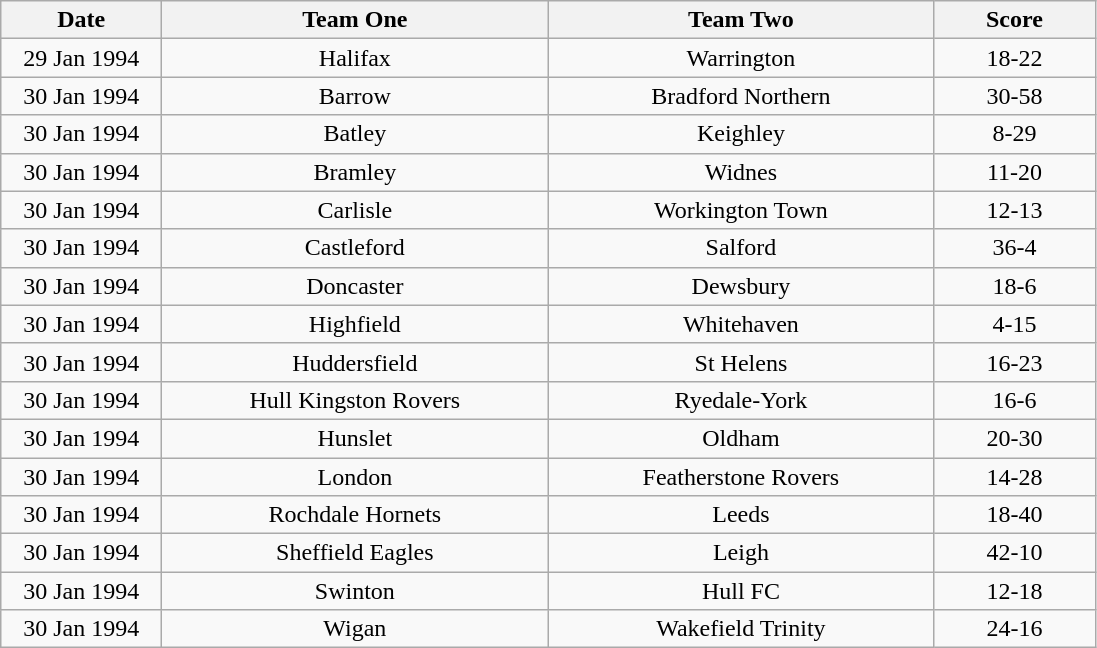<table class="wikitable" style="text-align: center">
<tr>
<th width=100>Date</th>
<th width=250>Team One</th>
<th width=250>Team Two</th>
<th width=100>Score</th>
</tr>
<tr>
<td>29 Jan 1994</td>
<td>Halifax</td>
<td>Warrington</td>
<td>18-22</td>
</tr>
<tr>
<td>30 Jan 1994</td>
<td>Barrow</td>
<td>Bradford Northern</td>
<td>30-58</td>
</tr>
<tr>
<td>30 Jan 1994</td>
<td>Batley</td>
<td>Keighley</td>
<td>8-29</td>
</tr>
<tr>
<td>30 Jan 1994</td>
<td>Bramley</td>
<td>Widnes</td>
<td>11-20</td>
</tr>
<tr>
<td>30 Jan 1994</td>
<td>Carlisle</td>
<td>Workington Town</td>
<td>12-13</td>
</tr>
<tr>
<td>30 Jan 1994</td>
<td>Castleford</td>
<td>Salford</td>
<td>36-4</td>
</tr>
<tr>
<td>30 Jan 1994</td>
<td>Doncaster</td>
<td>Dewsbury</td>
<td>18-6</td>
</tr>
<tr>
<td>30 Jan 1994</td>
<td>Highfield</td>
<td>Whitehaven</td>
<td>4-15</td>
</tr>
<tr>
<td>30 Jan 1994</td>
<td>Huddersfield</td>
<td>St Helens</td>
<td>16-23</td>
</tr>
<tr>
<td>30 Jan 1994</td>
<td>Hull Kingston Rovers</td>
<td>Ryedale-York</td>
<td>16-6</td>
</tr>
<tr>
<td>30 Jan 1994</td>
<td>Hunslet</td>
<td>Oldham</td>
<td>20-30</td>
</tr>
<tr>
<td>30 Jan 1994</td>
<td>London</td>
<td>Featherstone Rovers</td>
<td>14-28</td>
</tr>
<tr>
<td>30 Jan 1994</td>
<td>Rochdale Hornets</td>
<td>Leeds</td>
<td>18-40</td>
</tr>
<tr>
<td>30 Jan 1994</td>
<td>Sheffield Eagles</td>
<td>Leigh</td>
<td>42-10</td>
</tr>
<tr>
<td>30 Jan 1994</td>
<td>Swinton</td>
<td>Hull FC</td>
<td>12-18</td>
</tr>
<tr>
<td>30 Jan 1994</td>
<td>Wigan</td>
<td>Wakefield Trinity</td>
<td>24-16</td>
</tr>
</table>
